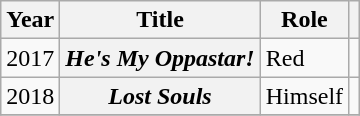<table class="wikitable sortable plainrowheaders">
<tr>
<th scope="col">Year</th>
<th scope="col">Title</th>
<th scope="col">Role</th>
<th scope="col" class="unsortable"></th>
</tr>
<tr>
<td>2017</td>
<th scope="row"><em>He's My Oppastar!</em></th>
<td>Red</td>
<td style="text-align:center;"></td>
</tr>
<tr>
<td>2018</td>
<th scope="row"><em>Lost Souls</em></th>
<td>Himself</td>
<td style="text-align:center;"></td>
</tr>
<tr>
</tr>
</table>
